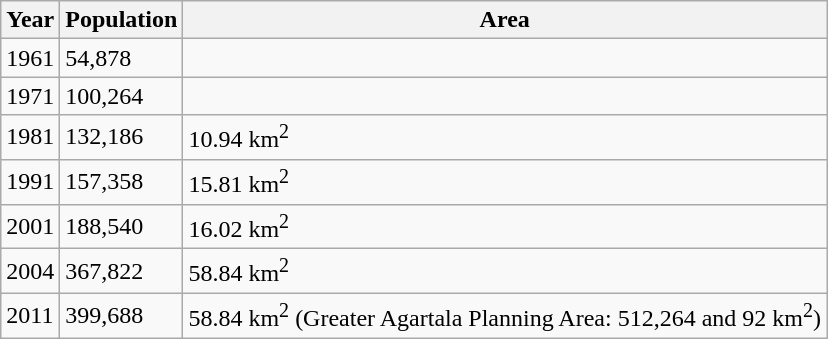<table class="wikitable">
<tr>
<th>Year</th>
<th>Population</th>
<th>Area</th>
</tr>
<tr>
<td>1961</td>
<td>54,878</td>
<td></td>
</tr>
<tr>
<td>1971</td>
<td>100,264</td>
<td></td>
</tr>
<tr>
<td>1981</td>
<td>132,186</td>
<td>10.94 km<sup>2</sup></td>
</tr>
<tr>
<td>1991</td>
<td>157,358</td>
<td>15.81 km<sup>2</sup></td>
</tr>
<tr>
<td>2001</td>
<td>188,540</td>
<td>16.02 km<sup>2</sup></td>
</tr>
<tr>
<td>2004</td>
<td>367,822</td>
<td>58.84 km<sup>2</sup></td>
</tr>
<tr>
<td>2011</td>
<td>399,688</td>
<td>58.84 km<sup>2</sup> (Greater Agartala Planning Area: 512,264 and 92 km<sup>2</sup>)</td>
</tr>
</table>
